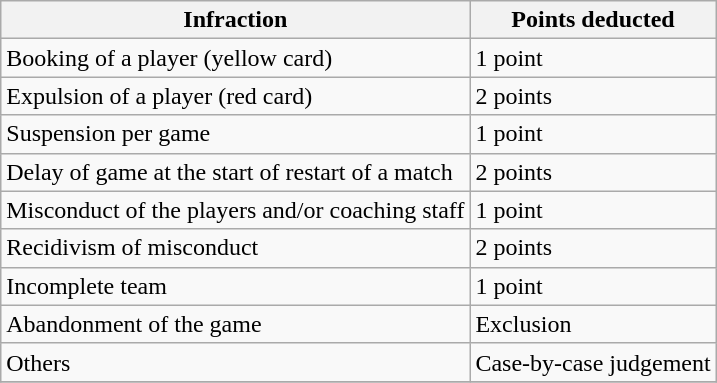<table class="wikitable">
<tr>
<th>Infraction</th>
<th>Points deducted</th>
</tr>
<tr>
<td>Booking of a player (yellow card)</td>
<td>1 point</td>
</tr>
<tr>
<td>Expulsion of a player (red card)</td>
<td>2 points</td>
</tr>
<tr>
<td>Suspension per game</td>
<td>1 point</td>
</tr>
<tr>
<td>Delay of game at the start of restart of a match</td>
<td>2 points</td>
</tr>
<tr>
<td>Misconduct of the players and/or coaching staff</td>
<td>1 point</td>
</tr>
<tr>
<td>Recidivism of misconduct</td>
<td>2 points</td>
</tr>
<tr>
<td>Incomplete team</td>
<td>1 point</td>
</tr>
<tr>
<td>Abandonment of the game</td>
<td>Exclusion</td>
</tr>
<tr>
<td>Others</td>
<td>Case-by-case judgement</td>
</tr>
<tr>
</tr>
</table>
